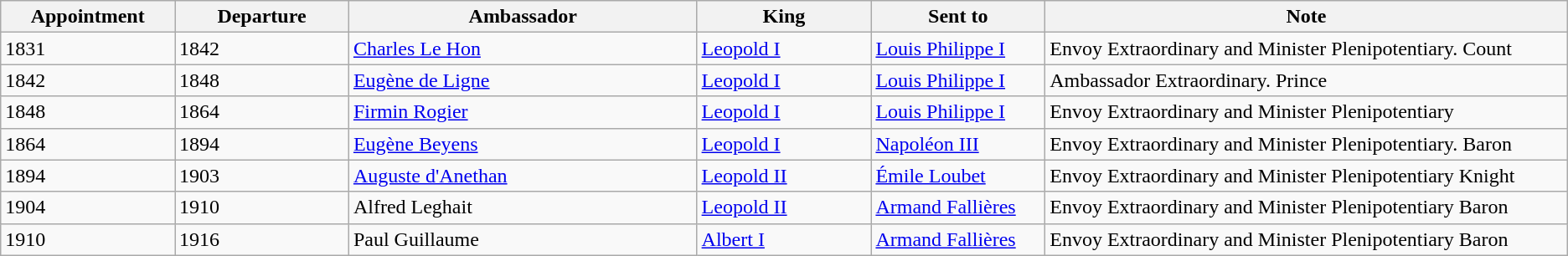<table class="wikitable">
<tr>
<th align=center valign=bottom width="10%">Appointment</th>
<th align=center valign=bottom width="10%">Departure</th>
<th align=center valign=bottom width="20%">Ambassador</th>
<th valign=bottom width="10%">King</th>
<th align=center valign=bottom width="10%">Sent to</th>
<th align=center valign=bottom width="30%">Note</th>
</tr>
<tr>
<td>1831</td>
<td>1842</td>
<td><a href='#'>Charles Le Hon</a></td>
<td><a href='#'>Leopold I</a></td>
<td><a href='#'>Louis Philippe I</a></td>
<td>Envoy Extraordinary and Minister Plenipotentiary. Count</td>
</tr>
<tr>
<td>1842</td>
<td>1848</td>
<td><a href='#'>Eugène de Ligne</a></td>
<td><a href='#'>Leopold I</a></td>
<td><a href='#'>Louis Philippe I</a></td>
<td>Ambassador Extraordinary. Prince</td>
</tr>
<tr>
<td>1848</td>
<td>1864</td>
<td><a href='#'>Firmin Rogier</a></td>
<td><a href='#'>Leopold I</a></td>
<td><a href='#'>Louis Philippe I</a></td>
<td>Envoy Extraordinary and Minister Plenipotentiary</td>
</tr>
<tr>
<td>1864</td>
<td>1894</td>
<td><a href='#'>Eugène Beyens</a></td>
<td><a href='#'>Leopold I</a></td>
<td><a href='#'>Napoléon III</a></td>
<td>Envoy Extraordinary and Minister Plenipotentiary. Baron</td>
</tr>
<tr>
<td>1894</td>
<td>1903</td>
<td><a href='#'>Auguste d'Anethan</a></td>
<td><a href='#'>Leopold II</a></td>
<td><a href='#'>Émile Loubet</a></td>
<td>Envoy Extraordinary and Minister Plenipotentiary Knight</td>
</tr>
<tr>
<td>1904</td>
<td>1910</td>
<td>Alfred Leghait</td>
<td><a href='#'>Leopold II</a></td>
<td><a href='#'>Armand Fallières</a></td>
<td>Envoy Extraordinary and Minister Plenipotentiary Baron</td>
</tr>
<tr>
<td>1910</td>
<td>1916</td>
<td>Paul Guillaume</td>
<td><a href='#'>Albert I</a></td>
<td><a href='#'>Armand Fallières</a></td>
<td>Envoy Extraordinary and Minister Plenipotentiary Baron</td>
</tr>
</table>
